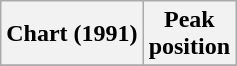<table class="wikitable plainrowheaders">
<tr>
<th scope="col">Chart (1991)</th>
<th scope="col">Peak<br>position</th>
</tr>
<tr>
</tr>
</table>
